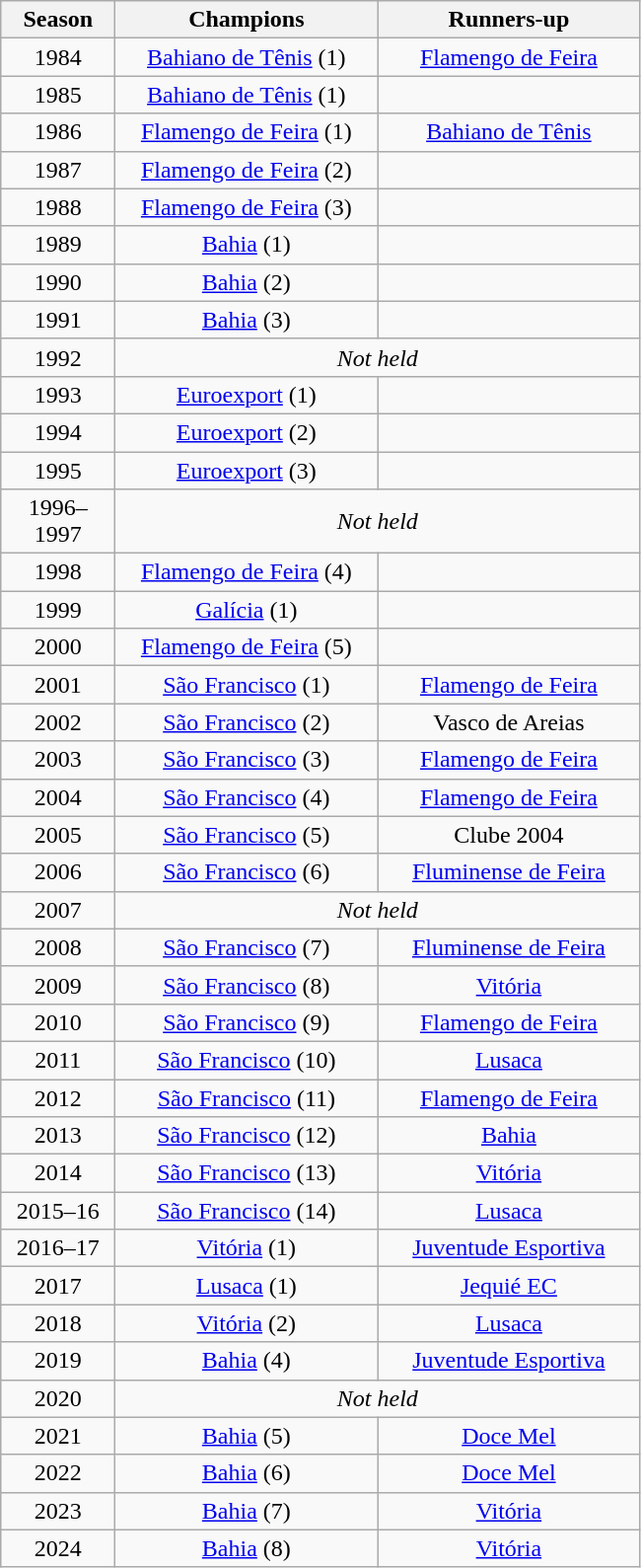<table class="wikitable" style="text-align:center; margin-left:1em;">
<tr>
<th style="width:70px">Season</th>
<th style="width:170px">Champions</th>
<th style="width:170px">Runners-up</th>
</tr>
<tr>
<td>1984</td>
<td><a href='#'>Bahiano de Tênis</a> (1)</td>
<td><a href='#'>Flamengo de Feira</a></td>
</tr>
<tr>
<td>1985</td>
<td><a href='#'>Bahiano de Tênis</a> (1)</td>
<td></td>
</tr>
<tr>
<td>1986</td>
<td><a href='#'>Flamengo de Feira</a> (1)</td>
<td><a href='#'>Bahiano de Tênis</a></td>
</tr>
<tr>
<td>1987</td>
<td><a href='#'>Flamengo de Feira</a> (2)</td>
<td></td>
</tr>
<tr>
<td>1988</td>
<td><a href='#'>Flamengo de Feira</a> (3)</td>
<td></td>
</tr>
<tr>
<td>1989</td>
<td><a href='#'>Bahia</a> (1)</td>
<td></td>
</tr>
<tr>
<td>1990</td>
<td><a href='#'>Bahia</a> (2)</td>
<td></td>
</tr>
<tr>
<td>1991</td>
<td><a href='#'>Bahia</a> (3)</td>
<td></td>
</tr>
<tr>
<td>1992</td>
<td colspan=2 align=center><em>Not held</em></td>
</tr>
<tr>
<td>1993</td>
<td><a href='#'>Euroexport</a> (1)</td>
<td></td>
</tr>
<tr>
<td>1994</td>
<td><a href='#'>Euroexport</a> (2)</td>
<td></td>
</tr>
<tr>
<td>1995</td>
<td><a href='#'>Euroexport</a> (3)</td>
<td></td>
</tr>
<tr>
<td>1996–1997</td>
<td colspan=2 align=center><em>Not held</em></td>
</tr>
<tr>
<td>1998</td>
<td><a href='#'>Flamengo de Feira</a> (4)</td>
<td></td>
</tr>
<tr>
<td>1999</td>
<td><a href='#'>Galícia</a> (1)</td>
<td></td>
</tr>
<tr>
<td>2000</td>
<td><a href='#'>Flamengo de Feira</a> (5)</td>
<td></td>
</tr>
<tr>
<td>2001</td>
<td><a href='#'>São Francisco</a> (1)</td>
<td><a href='#'>Flamengo de Feira</a></td>
</tr>
<tr>
<td>2002</td>
<td><a href='#'>São Francisco</a> (2)</td>
<td>Vasco de Areias</td>
</tr>
<tr>
<td>2003</td>
<td><a href='#'>São Francisco</a> (3)</td>
<td><a href='#'>Flamengo de Feira</a></td>
</tr>
<tr>
<td>2004</td>
<td><a href='#'>São Francisco</a> (4)</td>
<td><a href='#'>Flamengo de Feira</a></td>
</tr>
<tr>
<td>2005</td>
<td><a href='#'>São Francisco</a> (5)</td>
<td>Clube 2004</td>
</tr>
<tr>
<td>2006</td>
<td><a href='#'>São Francisco</a> (6)</td>
<td><a href='#'>Fluminense de Feira</a></td>
</tr>
<tr>
<td>2007</td>
<td colspan=2 align=center><em>Not held</em></td>
</tr>
<tr>
<td>2008</td>
<td><a href='#'>São Francisco</a> (7)</td>
<td><a href='#'>Fluminense de Feira</a></td>
</tr>
<tr>
<td>2009</td>
<td><a href='#'>São Francisco</a> (8)</td>
<td><a href='#'>Vitória</a></td>
</tr>
<tr>
<td>2010</td>
<td><a href='#'>São Francisco</a> (9)</td>
<td><a href='#'>Flamengo de Feira</a></td>
</tr>
<tr>
<td>2011</td>
<td><a href='#'>São Francisco</a> (10)</td>
<td><a href='#'>Lusaca</a></td>
</tr>
<tr>
<td>2012</td>
<td><a href='#'>São Francisco</a> (11)</td>
<td><a href='#'>Flamengo de Feira</a></td>
</tr>
<tr>
<td>2013</td>
<td><a href='#'>São Francisco</a> (12)</td>
<td><a href='#'>Bahia</a></td>
</tr>
<tr>
<td>2014</td>
<td><a href='#'>São Francisco</a> (13)</td>
<td><a href='#'>Vitória</a></td>
</tr>
<tr>
<td>2015–16</td>
<td><a href='#'>São Francisco</a> (14)</td>
<td><a href='#'>Lusaca</a></td>
</tr>
<tr>
<td>2016–17</td>
<td><a href='#'>Vitória</a> (1)</td>
<td><a href='#'>Juventude Esportiva</a></td>
</tr>
<tr>
<td>2017</td>
<td><a href='#'>Lusaca</a> (1)</td>
<td><a href='#'>Jequié EC</a></td>
</tr>
<tr>
<td>2018</td>
<td><a href='#'>Vitória</a> (2)</td>
<td><a href='#'>Lusaca</a></td>
</tr>
<tr>
<td>2019</td>
<td><a href='#'>Bahia</a> (4)</td>
<td><a href='#'>Juventude Esportiva</a></td>
</tr>
<tr>
<td>2020</td>
<td colspan=2 align=center><em>Not held</em></td>
</tr>
<tr>
<td>2021</td>
<td><a href='#'>Bahia</a> (5)</td>
<td><a href='#'>Doce Mel</a></td>
</tr>
<tr>
<td>2022</td>
<td><a href='#'>Bahia</a> (6)</td>
<td><a href='#'>Doce Mel</a></td>
</tr>
<tr>
<td>2023</td>
<td><a href='#'>Bahia</a> (7)</td>
<td><a href='#'>Vitória</a></td>
</tr>
<tr>
<td>2024</td>
<td><a href='#'>Bahia</a> (8)</td>
<td><a href='#'>Vitória</a></td>
</tr>
</table>
